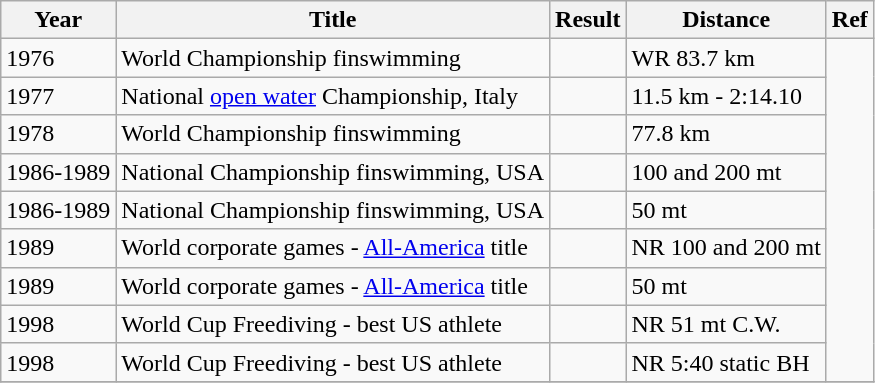<table class="wikitable">
<tr>
<th scope="col">Year</th>
<th scope="col">Title</th>
<th scope="col">Result</th>
<th scope="col">Distance</th>
<th scope="col">Ref</th>
</tr>
<tr>
<td>1976</td>
<td>World Championship finswimming</td>
<td></td>
<td>WR 83.7 km</td>
<td rowspan="9"></td>
</tr>
<tr>
<td>1977</td>
<td>National <a href='#'>open water</a> Championship, Italy</td>
<td></td>
<td>11.5 km - 2:14.10</td>
</tr>
<tr>
<td>1978</td>
<td>World Championship finswimming</td>
<td></td>
<td>77.8 km</td>
</tr>
<tr>
<td>1986-1989</td>
<td>National Championship finswimming, USA</td>
<td></td>
<td>100 and 200 mt</td>
</tr>
<tr>
<td>1986-1989</td>
<td>National Championship finswimming, USA</td>
<td></td>
<td>50 mt</td>
</tr>
<tr>
<td>1989</td>
<td>World corporate games - <a href='#'>All-America</a> title</td>
<td></td>
<td>NR 100 and 200 mt</td>
</tr>
<tr>
<td>1989</td>
<td>World corporate games - <a href='#'>All-America</a> title</td>
<td></td>
<td>50 mt</td>
</tr>
<tr>
<td>1998</td>
<td>World Cup Freediving - best US athlete</td>
<td></td>
<td>NR 51 mt C.W.</td>
</tr>
<tr>
<td>1998</td>
<td>World Cup Freediving - best US athlete</td>
<td></td>
<td>NR 5:40 static BH</td>
</tr>
<tr>
</tr>
</table>
